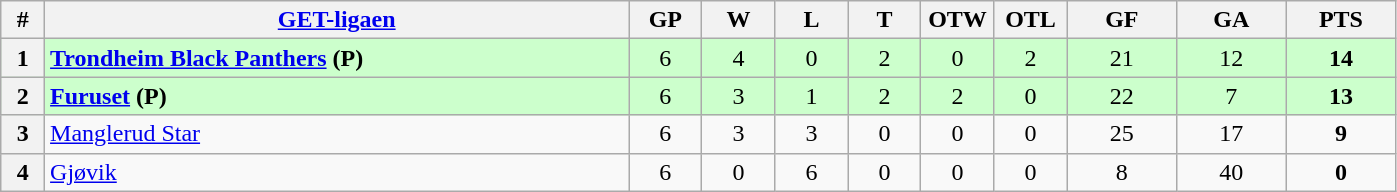<table class="wikitable sortable" style="text-align:center">
<tr>
<th width="3%">#<br></th>
<th width="40%"><a href='#'>GET-ligaen</a><br></th>
<th width="5%">GP<br></th>
<th width="5%">W<br></th>
<th width="5%">L<br></th>
<th width="5%">T<br></th>
<th width="5%">OTW<br></th>
<th width="5%">OTL<br></th>
<th width="7.5%">GF<br></th>
<th width="7.5%">GA<br></th>
<th width="7.5%">PTS<br></th>
</tr>
<tr bgcolor=#ccffcc>
<th>1</th>
<td align=left><strong><a href='#'>Trondheim Black Panthers</a> (P)</strong></td>
<td>6</td>
<td>4</td>
<td>0</td>
<td>2</td>
<td>0</td>
<td>2</td>
<td>21</td>
<td>12</td>
<td><strong>14</strong></td>
</tr>
<tr bgcolor=#ccffcc>
<th>2</th>
<td align=left><strong><a href='#'>Furuset</a> (P)</strong></td>
<td>6</td>
<td>3</td>
<td>1</td>
<td>2</td>
<td>2</td>
<td>0</td>
<td>22</td>
<td>7</td>
<td><strong>13</strong></td>
</tr>
<tr>
<th>3</th>
<td align=left><a href='#'>Manglerud Star</a></td>
<td>6</td>
<td>3</td>
<td>3</td>
<td>0</td>
<td>0</td>
<td>0</td>
<td>25</td>
<td>17</td>
<td><strong> 9</strong></td>
</tr>
<tr>
<th>4</th>
<td align=left><a href='#'>Gjøvik</a></td>
<td>6</td>
<td>0</td>
<td>6</td>
<td>0</td>
<td>0</td>
<td>0</td>
<td>8</td>
<td>40</td>
<td><strong> 0</strong></td>
</tr>
</table>
